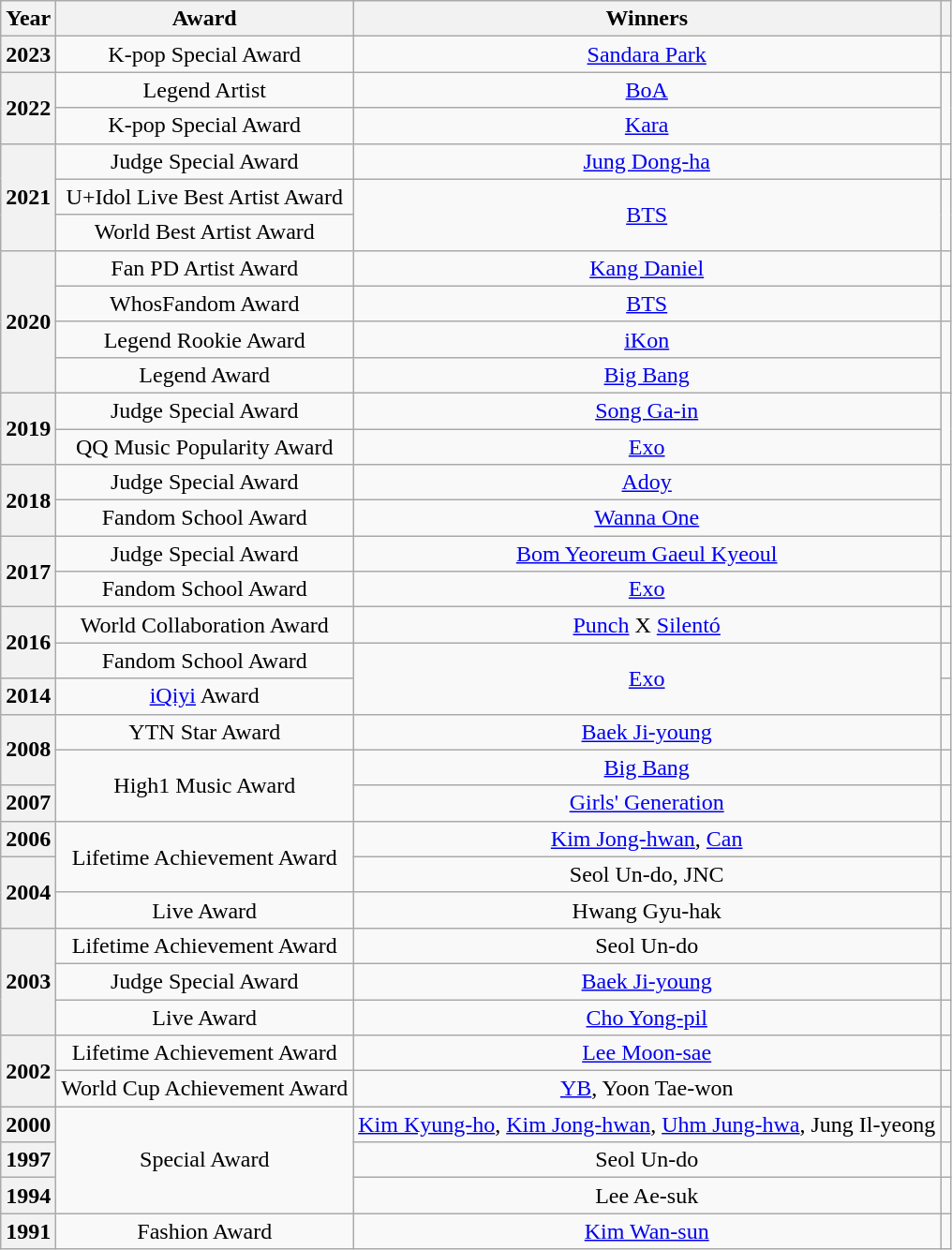<table class="wikitable sortable plainrowheaders" style="text-align: center;">
<tr>
<th scope="col">Year</th>
<th scope="col">Award</th>
<th scope="col">Winners</th>
<th class="unsortable" scope="col"></th>
</tr>
<tr>
<th scope="row">2023</th>
<td>K-pop Special Award</td>
<td><a href='#'>Sandara Park</a></td>
<td></td>
</tr>
<tr>
<th rowspan="2" scope="row">2022</th>
<td>Legend Artist</td>
<td><a href='#'>BoA</a></td>
<td rowspan="2"></td>
</tr>
<tr>
<td>K-pop Special Award</td>
<td><a href='#'>Kara</a></td>
</tr>
<tr>
<th rowspan="3" scope="row">2021</th>
<td>Judge Special Award</td>
<td><a href='#'>Jung Dong-ha</a></td>
<td></td>
</tr>
<tr>
<td>U+Idol Live Best Artist Award</td>
<td rowspan="2"><a href='#'>BTS</a></td>
</tr>
<tr>
<td>World Best Artist Award</td>
</tr>
<tr>
<th rowspan="4" scope="row">2020</th>
<td>Fan PD Artist Award</td>
<td><a href='#'>Kang Daniel</a></td>
<td style="text-align:center"></td>
</tr>
<tr>
<td>WhosFandom Award</td>
<td><a href='#'>BTS</a></td>
<td style="text-align:center"></td>
</tr>
<tr>
<td>Legend Rookie Award</td>
<td><a href='#'>iKon</a></td>
<td rowspan="2"></td>
</tr>
<tr>
<td>Legend Award</td>
<td><a href='#'>Big Bang</a></td>
</tr>
<tr>
<th rowspan="2" scope="row">2019</th>
<td>Judge Special Award</td>
<td><a href='#'>Song Ga-in</a></td>
<td rowspan="2"></td>
</tr>
<tr>
<td>QQ Music Popularity Award</td>
<td><a href='#'>Exo</a></td>
</tr>
<tr>
<th rowspan="2" scope="row">2018</th>
<td>Judge Special Award</td>
<td><a href='#'>Adoy</a></td>
<td rowspan="2" style="text-align:center"></td>
</tr>
<tr>
<td>Fandom School Award</td>
<td><a href='#'>Wanna One</a></td>
</tr>
<tr>
<th rowspan="2" scope="row">2017</th>
<td>Judge Special Award</td>
<td><a href='#'>Bom Yeoreum Gaeul Kyeoul</a></td>
<td style="text-align:center"></td>
</tr>
<tr>
<td>Fandom School Award</td>
<td><a href='#'>Exo</a></td>
<td></td>
</tr>
<tr>
<th rowspan="2" scope="row">2016</th>
<td>World Collaboration Award</td>
<td><a href='#'>Punch</a> X <a href='#'>Silentó</a></td>
<td></td>
</tr>
<tr>
<td>Fandom School Award</td>
<td rowspan="2"><a href='#'>Exo</a></td>
<td></td>
</tr>
<tr>
<th scope="row">2014</th>
<td><a href='#'>iQiyi</a> Award</td>
<td style="text-align:center"></td>
</tr>
<tr>
<th rowspan="2" scope="row">2008</th>
<td>YTN Star Award</td>
<td><a href='#'>Baek Ji-young</a></td>
<td></td>
</tr>
<tr>
<td rowspan="2">High1 Music Award</td>
<td><a href='#'>Big Bang</a></td>
<td></td>
</tr>
<tr>
<th scope="row">2007</th>
<td><a href='#'>Girls' Generation</a></td>
<td></td>
</tr>
<tr>
<th scope="row">2006</th>
<td rowspan="2">Lifetime Achievement Award</td>
<td><a href='#'>Kim Jong-hwan</a>, <a href='#'>Can</a></td>
<td></td>
</tr>
<tr>
<th rowspan="2" scope="row">2004</th>
<td>Seol Un-do, JNC</td>
<td></td>
</tr>
<tr>
<td>Live Award</td>
<td>Hwang Gyu-hak</td>
<td></td>
</tr>
<tr>
<th rowspan="3" scope="row">2003</th>
<td>Lifetime Achievement Award</td>
<td>Seol Un-do</td>
<td></td>
</tr>
<tr>
<td>Judge Special Award</td>
<td><a href='#'>Baek Ji-young</a></td>
<td></td>
</tr>
<tr>
<td>Live Award</td>
<td><a href='#'>Cho Yong-pil</a></td>
<td></td>
</tr>
<tr>
<th rowspan="2" scope="row">2002</th>
<td>Lifetime Achievement Award</td>
<td><a href='#'>Lee Moon-sae</a></td>
<td></td>
</tr>
<tr>
<td>World Cup Achievement Award</td>
<td><a href='#'>YB</a>, Yoon Tae-won</td>
<td></td>
</tr>
<tr>
<th scope="row">2000</th>
<td rowspan="3">Special Award</td>
<td><a href='#'>Kim Kyung-ho</a>, <a href='#'>Kim Jong-hwan</a>, <a href='#'>Uhm Jung-hwa</a>, Jung Il-yeong</td>
<td></td>
</tr>
<tr>
<th scope="row">1997</th>
<td>Seol Un-do</td>
<td></td>
</tr>
<tr>
<th scope="row">1994</th>
<td>Lee Ae-suk</td>
<td></td>
</tr>
<tr>
<th scope="row">1991</th>
<td>Fashion Award</td>
<td><a href='#'>Kim Wan-sun</a></td>
<td></td>
</tr>
</table>
